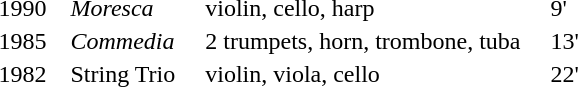<table>
<tr>
<td>1990   </td>
<td><em>Moresca</em></td>
<td>violin, cello, harp</td>
<td>9'</td>
</tr>
<tr>
<td>1985</td>
<td><em>Commedia</em></td>
<td>2 trumpets, horn, trombone, tuba    </td>
<td>13'</td>
</tr>
<tr>
<td>1982</td>
<td>String Trio    </td>
<td>violin, viola, cello</td>
<td>22'</td>
</tr>
</table>
